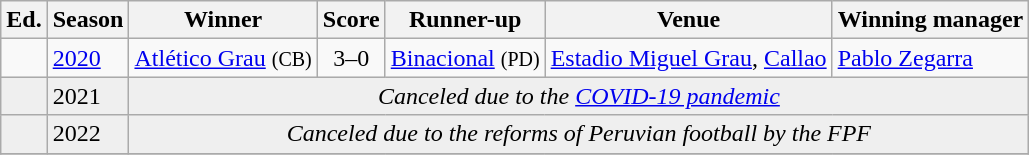<table class="sortable plainrowheaders wikitable">
<tr>
<th width=px>Ed.</th>
<th scope=col>Season</th>
<th scope=col>Winner</th>
<th scope=col>Score</th>
<th scope=col>Runner-up</th>
<th scope=col>Venue</th>
<th scope=col>Winning manager</th>
</tr>
<tr>
<td></td>
<td><a href='#'>2020</a></td>
<td><a href='#'>Atlético Grau</a> <small>(CB)</small> </td>
<td align="center">3–0</td>
<td><a href='#'>Binacional</a>  <small>(PD)</small></td>
<td><a href='#'>Estadio Miguel Grau</a>, <a href='#'>Callao</a></td>
<td> <a href='#'>Pablo Zegarra</a></td>
</tr>
<tr bgcolor=#efefef>
<td></td>
<td>2021</td>
<td colspan="5" align=center><em>Canceled due to the <a href='#'>COVID-19 pandemic</a></em></td>
</tr>
<tr bgcolor=#efefef>
<td></td>
<td>2022</td>
<td colspan="5" rowspan="1" align="center"><em>Canceled due to the reforms of Peruvian football by the FPF</em></td>
</tr>
<tr>
</tr>
</table>
